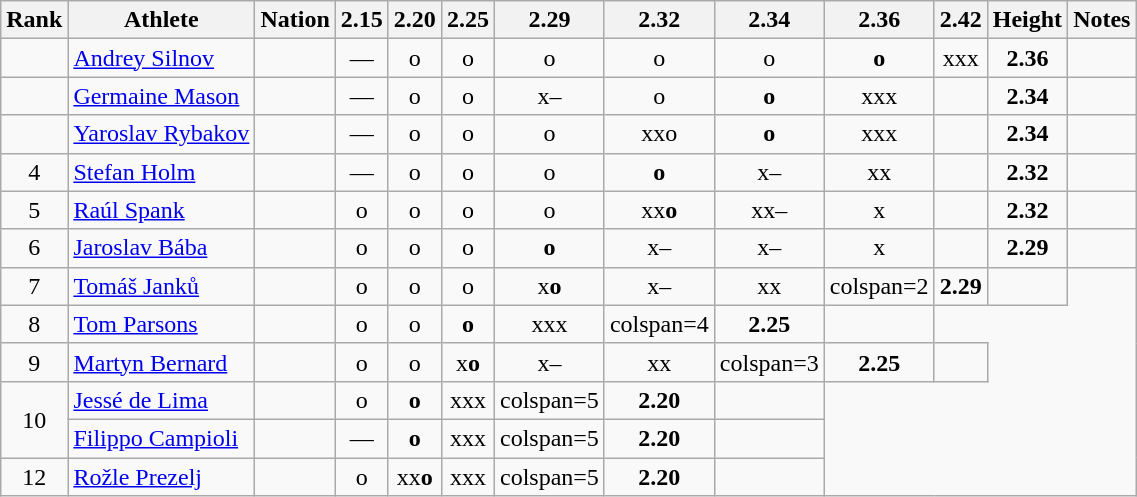<table class="wikitable sortable" style="text-align:center">
<tr>
<th>Rank</th>
<th>Athlete</th>
<th>Nation</th>
<th>2.15</th>
<th>2.20</th>
<th>2.25</th>
<th>2.29</th>
<th>2.32</th>
<th>2.34</th>
<th>2.36</th>
<th>2.42</th>
<th>Height</th>
<th>Notes</th>
</tr>
<tr>
<td></td>
<td align="left"><a href='#'>Andrey Silnov</a></td>
<td align="left"></td>
<td>—</td>
<td>o</td>
<td>o</td>
<td>o</td>
<td>o</td>
<td>o</td>
<td><strong>o</strong></td>
<td>xxx</td>
<td><strong>2.36</strong></td>
<td></td>
</tr>
<tr>
<td></td>
<td align="left"><a href='#'>Germaine Mason</a></td>
<td align="left"></td>
<td>—</td>
<td>o</td>
<td>o</td>
<td>x–</td>
<td>o</td>
<td><strong>o</strong></td>
<td>xxx</td>
<td></td>
<td><strong>2.34</strong></td>
<td></td>
</tr>
<tr>
<td></td>
<td align="left"><a href='#'>Yaroslav Rybakov</a></td>
<td align="left"></td>
<td>—</td>
<td>o</td>
<td>o</td>
<td>o</td>
<td>xxo</td>
<td><strong>o</strong></td>
<td>xxx</td>
<td></td>
<td><strong>2.34</strong></td>
<td></td>
</tr>
<tr>
<td>4</td>
<td align="left"><a href='#'>Stefan Holm</a></td>
<td align="left"></td>
<td>—</td>
<td>o</td>
<td>o</td>
<td>o</td>
<td><strong>o</strong></td>
<td>x–</td>
<td>xx</td>
<td></td>
<td><strong>2.32</strong></td>
<td></td>
</tr>
<tr>
<td>5</td>
<td align="left"><a href='#'>Raúl Spank</a></td>
<td align="left"></td>
<td>o</td>
<td>o</td>
<td>o</td>
<td>o</td>
<td>xx<strong>o</strong></td>
<td>xx–</td>
<td>x</td>
<td></td>
<td><strong>2.32</strong></td>
<td></td>
</tr>
<tr>
<td>6</td>
<td align="left"><a href='#'>Jaroslav Bába</a></td>
<td align="left"></td>
<td>o</td>
<td>o</td>
<td>o</td>
<td><strong>o</strong></td>
<td>x–</td>
<td>x–</td>
<td>x</td>
<td></td>
<td><strong>2.29</strong></td>
<td></td>
</tr>
<tr>
<td>7</td>
<td align="left"><a href='#'>Tomáš Janků</a></td>
<td align="left"></td>
<td>o</td>
<td>o</td>
<td>o</td>
<td>x<strong>o</strong></td>
<td>x–</td>
<td>xx</td>
<td>colspan=2 </td>
<td><strong>2.29</strong></td>
<td></td>
</tr>
<tr>
<td>8</td>
<td align="left"><a href='#'>Tom Parsons</a></td>
<td align="left"></td>
<td>o</td>
<td>o</td>
<td><strong>o</strong></td>
<td>xxx</td>
<td>colspan=4 </td>
<td><strong>2.25</strong></td>
<td></td>
</tr>
<tr>
<td>9</td>
<td align="left"><a href='#'>Martyn Bernard</a></td>
<td align="left"></td>
<td>o</td>
<td>o</td>
<td>x<strong>o</strong></td>
<td>x–</td>
<td>xx</td>
<td>colspan=3 </td>
<td><strong> 2.25</strong></td>
<td></td>
</tr>
<tr>
<td rowspan=2>10</td>
<td align="left"><a href='#'>Jessé de Lima</a></td>
<td align="left"></td>
<td>o</td>
<td><strong>o</strong></td>
<td>xxx</td>
<td>colspan=5 </td>
<td><strong>2.20</strong></td>
<td></td>
</tr>
<tr>
<td align="left"><a href='#'>Filippo Campioli</a></td>
<td align="left"></td>
<td>—</td>
<td><strong>o</strong></td>
<td>xxx</td>
<td>colspan=5 </td>
<td><strong>2.20</strong></td>
<td></td>
</tr>
<tr>
<td>12</td>
<td align="left"><a href='#'>Rožle Prezelj</a></td>
<td align="left"></td>
<td>o</td>
<td>xx<strong>o</strong></td>
<td>xxx</td>
<td>colspan=5 </td>
<td><strong>2.20</strong></td>
<td></td>
</tr>
</table>
